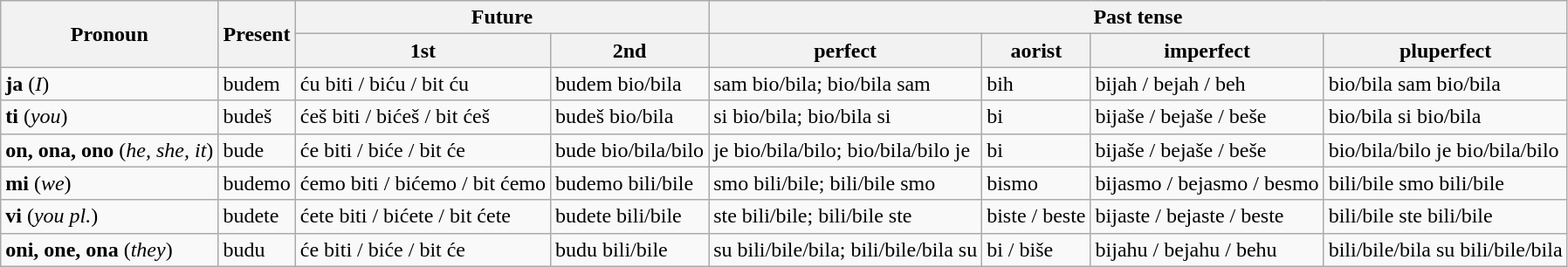<table class="wikitable">
<tr>
<th rowspan="2">Pronoun</th>
<th rowspan="2">Present</th>
<th colspan="2">Future</th>
<th colspan="4">Past tense</th>
</tr>
<tr>
<th>1st</th>
<th>2nd</th>
<th>perfect</th>
<th>aorist</th>
<th>imperfect</th>
<th>pluperfect</th>
</tr>
<tr>
<td><strong>jа</strong> (<em>I</em>)</td>
<td>budem</td>
<td>ću biti / biću / bit ću</td>
<td>budem bio/bila</td>
<td>sam bio/bila; bio/bila sam</td>
<td>bih</td>
<td>bijah / bejah / beh</td>
<td>bio/bila sam bio/bila</td>
</tr>
<tr>
<td><strong>ti</strong> (<em>you</em>)</td>
<td>budeš</td>
<td>ćeš biti / bićeš / bit ćeš</td>
<td>budeš bio/bila</td>
<td>si bio/bila; bio/bila si</td>
<td>bi</td>
<td>bijaše / bejaše / beše</td>
<td>bio/bila si bio/bila</td>
</tr>
<tr>
<td><strong>on, ona, ono</strong> (<em>he, she, it</em>)</td>
<td>bude</td>
<td>će biti / biće / bit će</td>
<td>bude bio/bila/bilo</td>
<td>je bio/bila/bilo; bio/bila/bilo je</td>
<td>bi</td>
<td>bijaše / bejaše / beše</td>
<td>bio/bila/bilo je bio/bila/bilo</td>
</tr>
<tr>
<td><strong>mi</strong> (<em>we</em>)</td>
<td>budemo</td>
<td>ćemo biti / bićemo / bit ćemo</td>
<td>budemo bili/bile</td>
<td>smo bili/bile; bili/bile smo</td>
<td>bismo</td>
<td>bijasmo / bejasmo / besmo</td>
<td>bili/bile smo bili/bile</td>
</tr>
<tr>
<td><strong>vi</strong> (<em>you pl.</em>)</td>
<td>budete</td>
<td>ćete biti / bićete / bit ćete</td>
<td>budete bili/bile</td>
<td>ste bili/bile; bili/bile ste</td>
<td>biste / beste</td>
<td>biјaste / bejaste / beste</td>
<td>bili/bile ste bili/bile</td>
</tr>
<tr>
<td><strong>oni, one, ona</strong> (<em>they</em>)</td>
<td>budu</td>
<td>će biti / biće / bit će</td>
<td>budu bili/bile</td>
<td>su bili/bile/bila; bili/bile/bila su</td>
<td>bi / biše</td>
<td>biјahu / bejahu / behu</td>
<td>bili/bile/bila su bili/bile/bila</td>
</tr>
</table>
